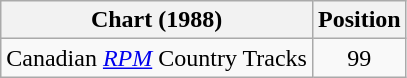<table class="wikitable sortable">
<tr>
<th>Chart (1988)</th>
<th>Position</th>
</tr>
<tr>
<td align="left">Canadian <em><a href='#'>RPM</a></em> Country Tracks</td>
<td align="center">99</td>
</tr>
</table>
